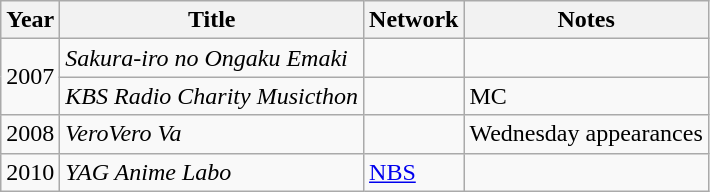<table class="wikitable">
<tr>
<th>Year</th>
<th>Title</th>
<th>Network</th>
<th>Notes</th>
</tr>
<tr>
<td rowspan="2">2007</td>
<td><em>Sakura-iro no Ongaku Emaki</em></td>
<td></td>
<td></td>
</tr>
<tr>
<td><em>KBS Radio Charity Musicthon</em></td>
<td></td>
<td>MC</td>
</tr>
<tr>
<td>2008</td>
<td><em>VeroVero Va</em></td>
<td></td>
<td>Wednesday appearances</td>
</tr>
<tr>
<td>2010</td>
<td><em>YAG Anime Labo</em></td>
<td><a href='#'>NBS</a></td>
<td></td>
</tr>
</table>
